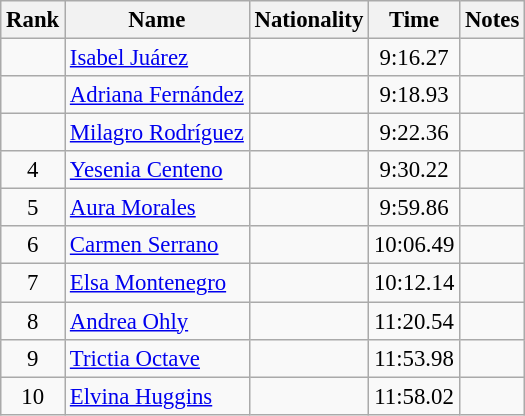<table class="wikitable sortable" style="text-align:center;font-size:95%">
<tr>
<th>Rank</th>
<th>Name</th>
<th>Nationality</th>
<th>Time</th>
<th>Notes</th>
</tr>
<tr>
<td></td>
<td align=left><a href='#'>Isabel Juárez</a></td>
<td align=left></td>
<td>9:16.27</td>
<td></td>
</tr>
<tr>
<td></td>
<td align=left><a href='#'>Adriana Fernández</a></td>
<td align=left></td>
<td>9:18.93</td>
<td></td>
</tr>
<tr>
<td></td>
<td align=left><a href='#'>Milagro Rodríguez</a></td>
<td align=left></td>
<td>9:22.36</td>
<td></td>
</tr>
<tr>
<td>4</td>
<td align=left><a href='#'>Yesenia Centeno</a></td>
<td align=left></td>
<td>9:30.22</td>
<td></td>
</tr>
<tr>
<td>5</td>
<td align=left><a href='#'>Aura Morales</a></td>
<td align=left></td>
<td>9:59.86</td>
<td></td>
</tr>
<tr>
<td>6</td>
<td align=left><a href='#'>Carmen Serrano</a></td>
<td align=left></td>
<td>10:06.49</td>
<td></td>
</tr>
<tr>
<td>7</td>
<td align=left><a href='#'>Elsa Montenegro</a></td>
<td align=left></td>
<td>10:12.14</td>
<td></td>
</tr>
<tr>
<td>8</td>
<td align=left><a href='#'>Andrea Ohly</a></td>
<td align=left></td>
<td>11:20.54</td>
<td></td>
</tr>
<tr>
<td>9</td>
<td align=left><a href='#'>Trictia Octave</a></td>
<td align=left></td>
<td>11:53.98</td>
<td></td>
</tr>
<tr>
<td>10</td>
<td align=left><a href='#'>Elvina Huggins</a></td>
<td align=left></td>
<td>11:58.02</td>
<td></td>
</tr>
</table>
